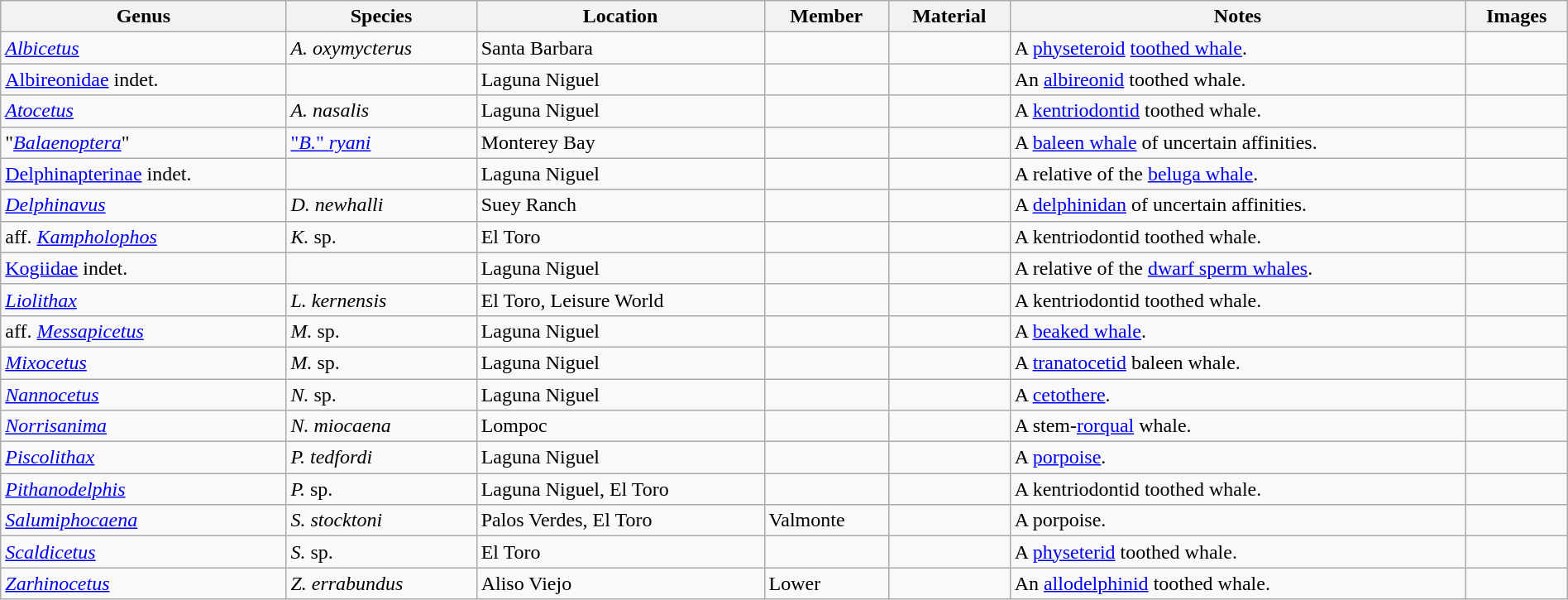<table class="wikitable" align="center" width="100%">
<tr>
<th>Genus</th>
<th>Species</th>
<th>Location</th>
<th>Member</th>
<th>Material</th>
<th>Notes</th>
<th>Images</th>
</tr>
<tr>
<td><em><a href='#'>Albicetus</a></em></td>
<td><em>A. oxymycterus</em></td>
<td>Santa Barbara</td>
<td></td>
<td></td>
<td>A <a href='#'>physeteroid</a> <a href='#'>toothed whale</a>.</td>
<td></td>
</tr>
<tr>
<td><a href='#'>Albireonidae</a> indet.</td>
<td></td>
<td>Laguna Niguel</td>
<td></td>
<td></td>
<td>An <a href='#'>albireonid</a> toothed whale.</td>
<td></td>
</tr>
<tr>
<td><em><a href='#'>Atocetus</a></em></td>
<td><em>A. nasalis</em></td>
<td>Laguna Niguel</td>
<td></td>
<td></td>
<td>A <a href='#'>kentriodontid</a> toothed whale.</td>
<td></td>
</tr>
<tr>
<td>"<em><a href='#'>Balaenoptera</a></em>"</td>
<td><a href='#'>"<em>B.</em>" <em>ryani</em></a></td>
<td>Monterey Bay</td>
<td></td>
<td></td>
<td>A <a href='#'>baleen whale</a> of uncertain affinities.</td>
<td></td>
</tr>
<tr>
<td><a href='#'>Delphinapterinae</a> indet.</td>
<td></td>
<td>Laguna Niguel</td>
<td></td>
<td></td>
<td>A relative of the <a href='#'>beluga whale</a>.</td>
<td></td>
</tr>
<tr>
<td><em><a href='#'>Delphinavus</a></em></td>
<td><em>D. newhalli</em></td>
<td>Suey Ranch</td>
<td></td>
<td></td>
<td>A <a href='#'>delphinidan</a> of uncertain affinities.</td>
<td></td>
</tr>
<tr>
<td>aff. <em><a href='#'>Kampholophos</a></em></td>
<td><em>K.</em> sp.</td>
<td>El Toro</td>
<td></td>
<td></td>
<td>A kentriodontid toothed whale.</td>
<td></td>
</tr>
<tr>
<td><a href='#'>Kogiidae</a> indet.</td>
<td></td>
<td>Laguna Niguel</td>
<td></td>
<td></td>
<td>A relative of the <a href='#'>dwarf sperm whales</a>.</td>
<td></td>
</tr>
<tr>
<td><em><a href='#'>Liolithax</a></em></td>
<td><em>L. kernensis</em></td>
<td>El Toro, Leisure World</td>
<td></td>
<td></td>
<td>A kentriodontid toothed whale.</td>
<td></td>
</tr>
<tr>
<td>aff. <em><a href='#'>Messapicetus</a></em></td>
<td><em>M.</em> sp.</td>
<td>Laguna Niguel</td>
<td></td>
<td></td>
<td>A <a href='#'>beaked whale</a>.</td>
<td></td>
</tr>
<tr>
<td><em><a href='#'>Mixocetus</a></em></td>
<td><em>M.</em> sp.</td>
<td>Laguna Niguel</td>
<td></td>
<td></td>
<td>A <a href='#'>tranatocetid</a> baleen whale.</td>
<td></td>
</tr>
<tr>
<td><em><a href='#'>Nannocetus</a></em></td>
<td><em>N.</em> sp.</td>
<td>Laguna Niguel</td>
<td></td>
<td></td>
<td>A <a href='#'>cetothere</a>.</td>
<td></td>
</tr>
<tr>
<td><em><a href='#'>Norrisanima</a></em></td>
<td><em>N. miocaena</em></td>
<td>Lompoc</td>
<td></td>
<td></td>
<td>A stem-<a href='#'>rorqual</a> whale.</td>
<td></td>
</tr>
<tr>
<td><em><a href='#'>Piscolithax</a></em></td>
<td><em>P. tedfordi</em></td>
<td>Laguna Niguel</td>
<td></td>
<td></td>
<td>A <a href='#'>porpoise</a>.</td>
<td></td>
</tr>
<tr>
<td><em><a href='#'>Pithanodelphis</a></em></td>
<td><em>P.</em> sp.</td>
<td>Laguna Niguel, El Toro</td>
<td></td>
<td></td>
<td>A kentriodontid toothed whale.</td>
<td></td>
</tr>
<tr>
<td><em><a href='#'>Salumiphocaena</a></em></td>
<td><em>S. stocktoni</em></td>
<td>Palos Verdes, El Toro</td>
<td>Valmonte</td>
<td></td>
<td>A porpoise.</td>
<td></td>
</tr>
<tr>
<td><em><a href='#'>Scaldicetus</a></em></td>
<td><em>S.</em> sp.</td>
<td>El Toro</td>
<td></td>
<td></td>
<td>A <a href='#'>physeterid</a> toothed whale.</td>
<td></td>
</tr>
<tr>
<td><em><a href='#'>Zarhinocetus</a></em></td>
<td><em>Z. errabundus</em></td>
<td>Aliso Viejo</td>
<td>Lower</td>
<td></td>
<td>An <a href='#'>allodelphinid</a> toothed whale.</td>
<td></td>
</tr>
</table>
